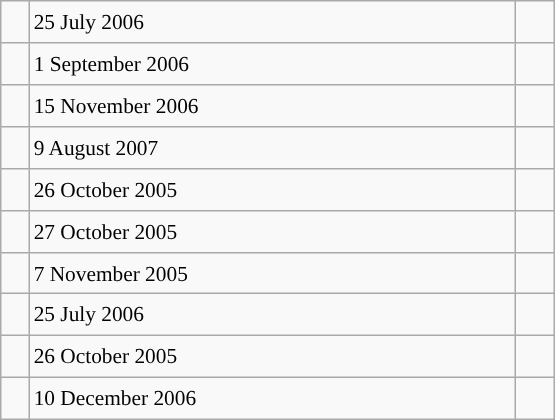<table class="wikitable" style="font-size: 89%; float: left; width: 26em; margin-right: 1em; height: 280px;">
<tr>
<td></td>
<td>25 July 2006</td>
<td></td>
</tr>
<tr>
<td></td>
<td>1 September 2006</td>
<td></td>
</tr>
<tr>
<td></td>
<td>15 November 2006</td>
<td></td>
</tr>
<tr>
<td></td>
<td>9 August 2007</td>
<td> </td>
</tr>
<tr>
<td></td>
<td>26 October 2005</td>
<td></td>
</tr>
<tr>
<td></td>
<td>27 October 2005</td>
<td></td>
</tr>
<tr>
<td></td>
<td>7 November 2005</td>
<td></td>
</tr>
<tr>
<td></td>
<td>25 July 2006</td>
<td></td>
</tr>
<tr>
<td></td>
<td>26 October 2005</td>
<td></td>
</tr>
<tr>
<td></td>
<td>10 December 2006</td>
<td></td>
</tr>
</table>
